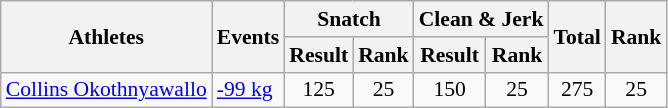<table class=wikitable style=font-size:90%>
<tr>
<th rowspan=2>Athletes</th>
<th rowspan=2>Events</th>
<th colspan=2>Snatch</th>
<th colspan=2>Clean & Jerk</th>
<th rowspan=2>Total</th>
<th rowspan=2>Rank</th>
</tr>
<tr>
<th>Result</th>
<th>Rank</th>
<th>Result</th>
<th>Rank</th>
</tr>
<tr>
<td><a href='#'>Collins Okothnyawallo</a></td>
<td><a href='#'>-99 kg</a></td>
<td align=center>125</td>
<td align=center>25</td>
<td align=center>150</td>
<td align=center>25</td>
<td align=center>275</td>
<td align=center>25</td>
</tr>
</table>
